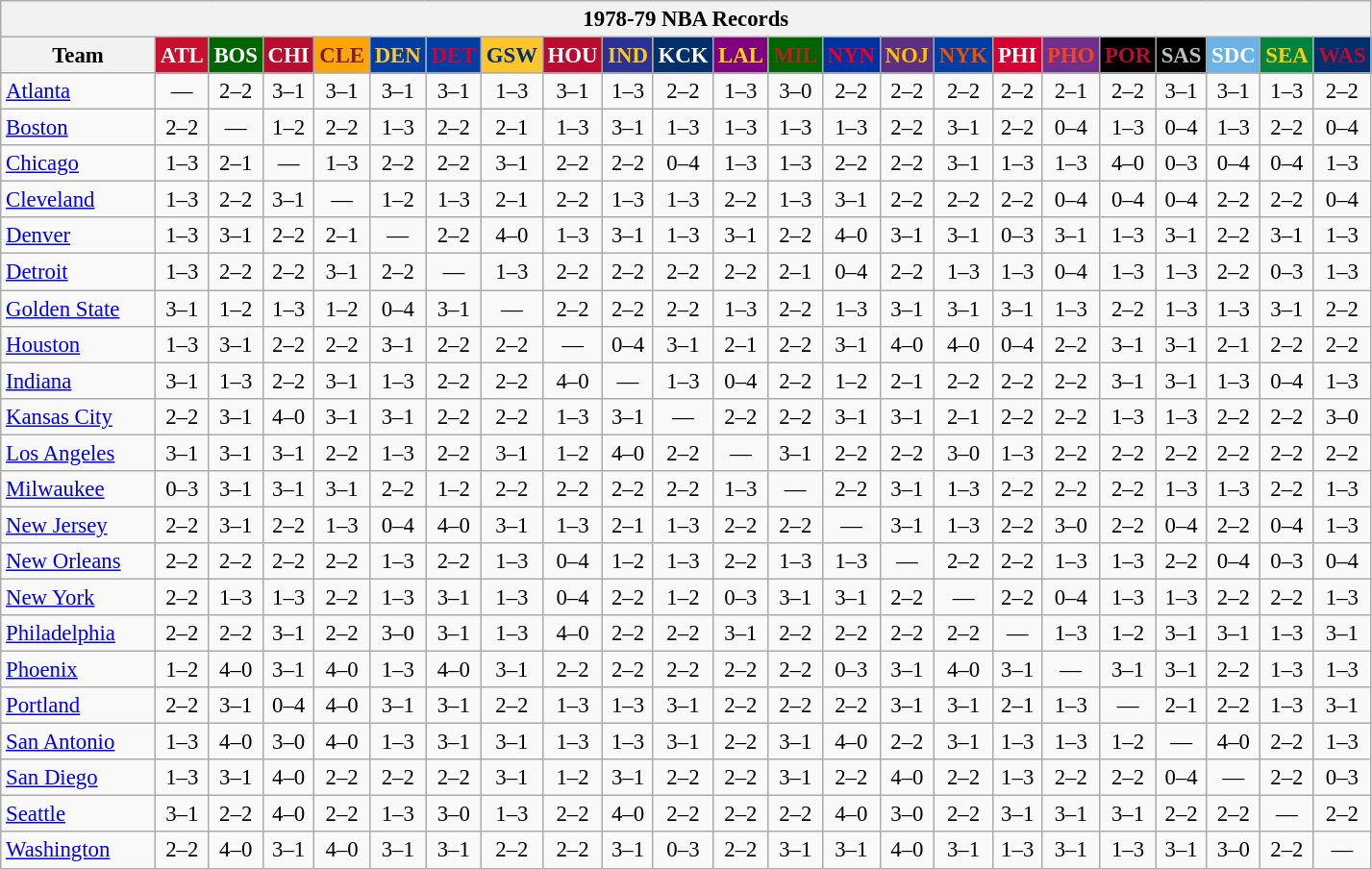<table class="wikitable" style="font-size:95%; text-align:center;">
<tr>
<th colspan=23>1978-79 NBA Records</th>
</tr>
<tr>
<th width=100>Team</th>
<th style="background:#C90F2E;color:#FFFFFF;width=35">ATL</th>
<th style="background:#006400;color:#FFFFFF;width=35">BOS</th>
<th style="background:#BA0C2F;color:#FFFFFF;width=35">CHI</th>
<th style="background:#FFA402;color:#77222F;width=35">CLE</th>
<th style="background:#003EA4;color:#FDC835;width=35">DEN</th>
<th style="background:#003EA4;color:#D50032;width=35">DET</th>
<th style="background:#FFC62C;color:#012F6B;width=35">GSW</th>
<th style="background:#BA0C2F;color:#FFFFFF;width=35">HOU</th>
<th style="background:#2C3294;color:#FCC624;width=35">IND</th>
<th style="background:#012F6B;color:#FFFFFF;width=35">KCK</th>
<th style="background:#800080;color:#FFD700;width=35">LAL</th>
<th style="background:#006400;color:#B22222;width=35">MIL</th>
<th style="background:#0032A1;color:#E5002B;width=35">NYN</th>
<th style="background:#5C2F83;color:#FCC200;width=35">NOJ</th>
<th style="background:#003EA4;color:#E35208;width=35">NYK</th>
<th style="background:#D40032;color:#FFFFFF;width=35">PHI</th>
<th style="background:#702F8B;color:#FA4417;width=35">PHO</th>
<th style="background:#000000;color:#BA0C2F;width=35">POR</th>
<th style="background:#000000;color:#C0C0C0;width=35">SAS</th>
<th style="background:#6BB3E6;color:#FFFFFF;width=35">SDC</th>
<th style="background:#00843D;color:#FFCD01;width=35">SEA</th>
<th style="background:#012F6D;color:#BA0C2F;width=35">WAS</th>
</tr>
<tr>
<td style="text-align:left;"><a href='#'>Atlanta</a></td>
<td>—</td>
<td>2–2</td>
<td>3–1</td>
<td>3–1</td>
<td>3–1</td>
<td>3–1</td>
<td>1–3</td>
<td>3–1</td>
<td>1–3</td>
<td>2–2</td>
<td>1–3</td>
<td>3–0</td>
<td>2–2</td>
<td>2–2</td>
<td>2–2</td>
<td>2–2</td>
<td>2–1</td>
<td>2–2</td>
<td>3–1</td>
<td>3–1</td>
<td>1–3</td>
<td>2–2</td>
</tr>
<tr>
<td style="text-align:left;"><a href='#'>Boston</a></td>
<td>2–2</td>
<td>—</td>
<td>1–2</td>
<td>2–2</td>
<td>1–3</td>
<td>2–2</td>
<td>2–1</td>
<td>1–3</td>
<td>3–1</td>
<td>1–3</td>
<td>1–3</td>
<td>1–3</td>
<td>1–3</td>
<td>2–2</td>
<td>3–1</td>
<td>2–2</td>
<td>0–4</td>
<td>1–3</td>
<td>0–4</td>
<td>1–3</td>
<td>2–2</td>
<td>0–4</td>
</tr>
<tr>
<td style="text-align:left;"><a href='#'>Chicago</a></td>
<td>1–3</td>
<td>2–1</td>
<td>—</td>
<td>1–3</td>
<td>2–2</td>
<td>2–2</td>
<td>3–1</td>
<td>2–2</td>
<td>2–2</td>
<td>0–4</td>
<td>1–3</td>
<td>1–3</td>
<td>2–2</td>
<td>2–2</td>
<td>3–1</td>
<td>1–3</td>
<td>1–3</td>
<td>4–0</td>
<td>0–3</td>
<td>0–4</td>
<td>0–4</td>
<td>1–3</td>
</tr>
<tr>
<td style="text-align:left;"><a href='#'>Cleveland</a></td>
<td>1–3</td>
<td>2–2</td>
<td>3–1</td>
<td>—</td>
<td>1–2</td>
<td>1–3</td>
<td>2–1</td>
<td>2–2</td>
<td>1–3</td>
<td>1–3</td>
<td>2–2</td>
<td>1–3</td>
<td>3–1</td>
<td>2–2</td>
<td>2–2</td>
<td>2–2</td>
<td>0–4</td>
<td>0–4</td>
<td>0–4</td>
<td>2–2</td>
<td>2–2</td>
<td>0–4</td>
</tr>
<tr>
<td style="text-align:left;"><a href='#'>Denver</a></td>
<td>1–3</td>
<td>3–1</td>
<td>2–2</td>
<td>2–1</td>
<td>—</td>
<td>2–2</td>
<td>4–0</td>
<td>1–3</td>
<td>3–1</td>
<td>1–3</td>
<td>3–1</td>
<td>2–2</td>
<td>4–0</td>
<td>3–1</td>
<td>3–1</td>
<td>0–3</td>
<td>3–1</td>
<td>1–3</td>
<td>3–1</td>
<td>2–2</td>
<td>3–1</td>
<td>1–3</td>
</tr>
<tr>
<td style="text-align:left;"><a href='#'>Detroit</a></td>
<td>1–3</td>
<td>2–2</td>
<td>2–2</td>
<td>3–1</td>
<td>2–2</td>
<td>—</td>
<td>1–3</td>
<td>2–2</td>
<td>2–2</td>
<td>2–2</td>
<td>2–2</td>
<td>2–1</td>
<td>0–4</td>
<td>2–2</td>
<td>1–3</td>
<td>1–3</td>
<td>0–4</td>
<td>1–3</td>
<td>1–3</td>
<td>2–2</td>
<td>0–3</td>
<td>1–3</td>
</tr>
<tr>
<td style="text-align:left;"><a href='#'>Golden State</a></td>
<td>3–1</td>
<td>1–2</td>
<td>1–3</td>
<td>1–2</td>
<td>0–4</td>
<td>3–1</td>
<td>—</td>
<td>2–2</td>
<td>2–2</td>
<td>2–2</td>
<td>1–3</td>
<td>2–2</td>
<td>1–3</td>
<td>3–1</td>
<td>3–1</td>
<td>3–1</td>
<td>1–3</td>
<td>2–2</td>
<td>1–3</td>
<td>1–3</td>
<td>3–1</td>
<td>2–2</td>
</tr>
<tr>
<td style="text-align:left;"><a href='#'>Houston</a></td>
<td>1–3</td>
<td>3–1</td>
<td>2–2</td>
<td>2–2</td>
<td>3–1</td>
<td>2–2</td>
<td>2–2</td>
<td>—</td>
<td>0–4</td>
<td>3–1</td>
<td>2–1</td>
<td>2–2</td>
<td>3–1</td>
<td>4–0</td>
<td>4–0</td>
<td>0–4</td>
<td>2–2</td>
<td>3–1</td>
<td>3–1</td>
<td>2–1</td>
<td>2–2</td>
<td>2–2</td>
</tr>
<tr>
<td style="text-align:left;"><a href='#'>Indiana</a></td>
<td>3–1</td>
<td>1–3</td>
<td>2–2</td>
<td>3–1</td>
<td>1–3</td>
<td>2–2</td>
<td>2–2</td>
<td>4–0</td>
<td>—</td>
<td>1–3</td>
<td>0–4</td>
<td>2–2</td>
<td>1–2</td>
<td>2–1</td>
<td>2–2</td>
<td>2–2</td>
<td>2–2</td>
<td>3–1</td>
<td>3–1</td>
<td>1–3</td>
<td>0–4</td>
<td>1–3</td>
</tr>
<tr>
<td style="text-align:left;"><a href='#'>Kansas City</a></td>
<td>2–2</td>
<td>3–1</td>
<td>4–0</td>
<td>3–1</td>
<td>3–1</td>
<td>2–2</td>
<td>2–2</td>
<td>1–3</td>
<td>3–1</td>
<td>—</td>
<td>2–2</td>
<td>2–2</td>
<td>3–1</td>
<td>3–1</td>
<td>2–1</td>
<td>2–2</td>
<td>2–2</td>
<td>1–3</td>
<td>1–3</td>
<td>2–2</td>
<td>2–2</td>
<td>3–0</td>
</tr>
<tr>
<td style="text-align:left;"><a href='#'>Los Angeles</a></td>
<td>3–1</td>
<td>3–1</td>
<td>3–1</td>
<td>2–2</td>
<td>1–3</td>
<td>2–2</td>
<td>3–1</td>
<td>1–2</td>
<td>4–0</td>
<td>2–2</td>
<td>—</td>
<td>3–1</td>
<td>2–2</td>
<td>2–2</td>
<td>3–0</td>
<td>1–3</td>
<td>2–2</td>
<td>2–2</td>
<td>2–2</td>
<td>2–2</td>
<td>2–2</td>
<td>2–2</td>
</tr>
<tr>
<td style="text-align:left;"><a href='#'>Milwaukee</a></td>
<td>0–3</td>
<td>3–1</td>
<td>3–1</td>
<td>3–1</td>
<td>2–2</td>
<td>1–2</td>
<td>2–2</td>
<td>2–2</td>
<td>2–2</td>
<td>2–2</td>
<td>1–3</td>
<td>—</td>
<td>2–2</td>
<td>3–1</td>
<td>1–3</td>
<td>2–2</td>
<td>2–2</td>
<td>2–2</td>
<td>1–3</td>
<td>1–3</td>
<td>2–2</td>
<td>1–3</td>
</tr>
<tr>
<td style="text-align:left;"><a href='#'>New Jersey</a></td>
<td>2–2</td>
<td>3–1</td>
<td>2–2</td>
<td>1–3</td>
<td>0–4</td>
<td>4–0</td>
<td>3–1</td>
<td>1–3</td>
<td>2–1</td>
<td>1–3</td>
<td>2–2</td>
<td>2–2</td>
<td>—</td>
<td>3–1</td>
<td>1–3</td>
<td>2–2</td>
<td>3–0</td>
<td>2–2</td>
<td>0–4</td>
<td>2–2</td>
<td>0–4</td>
<td>1–3</td>
</tr>
<tr>
<td style="text-align:left;"><a href='#'>New Orleans</a></td>
<td>2–2</td>
<td>2–2</td>
<td>2–2</td>
<td>2–2</td>
<td>1–3</td>
<td>2–2</td>
<td>1–3</td>
<td>0–4</td>
<td>1–2</td>
<td>1–3</td>
<td>2–2</td>
<td>1–3</td>
<td>1–3</td>
<td>—</td>
<td>2–2</td>
<td>2–2</td>
<td>1–3</td>
<td>1–3</td>
<td>2–2</td>
<td>0–4</td>
<td>0–3</td>
<td>0–4</td>
</tr>
<tr>
<td style="text-align:left;"><a href='#'>New York</a></td>
<td>2–2</td>
<td>1–3</td>
<td>1–3</td>
<td>2–2</td>
<td>1–3</td>
<td>3–1</td>
<td>1–3</td>
<td>0–4</td>
<td>2–2</td>
<td>1–2</td>
<td>0–3</td>
<td>3–1</td>
<td>3–1</td>
<td>2–2</td>
<td>—</td>
<td>2–2</td>
<td>0–4</td>
<td>1–3</td>
<td>1–3</td>
<td>2–2</td>
<td>2–2</td>
<td>1–3</td>
</tr>
<tr>
<td style="text-align:left;"><a href='#'>Philadelphia</a></td>
<td>2–2</td>
<td>2–2</td>
<td>3–1</td>
<td>2–2</td>
<td>3–0</td>
<td>3–1</td>
<td>1–3</td>
<td>4–0</td>
<td>2–2</td>
<td>2–2</td>
<td>3–1</td>
<td>2–2</td>
<td>2–2</td>
<td>2–2</td>
<td>2–2</td>
<td>—</td>
<td>1–3</td>
<td>1–2</td>
<td>3–1</td>
<td>3–1</td>
<td>1–3</td>
<td>3–1</td>
</tr>
<tr>
<td style="text-align:left;"><a href='#'>Phoenix</a></td>
<td>1–2</td>
<td>4–0</td>
<td>3–1</td>
<td>4–0</td>
<td>1–3</td>
<td>4–0</td>
<td>3–1</td>
<td>2–2</td>
<td>2–2</td>
<td>2–2</td>
<td>2–2</td>
<td>2–2</td>
<td>0–3</td>
<td>3–1</td>
<td>4–0</td>
<td>3–1</td>
<td>—</td>
<td>3–1</td>
<td>3–1</td>
<td>2–2</td>
<td>1–3</td>
<td>1–3</td>
</tr>
<tr>
<td style="text-align:left;"><a href='#'>Portland</a></td>
<td>2–2</td>
<td>3–1</td>
<td>0–4</td>
<td>4–0</td>
<td>3–1</td>
<td>3–1</td>
<td>2–2</td>
<td>1–3</td>
<td>1–3</td>
<td>3–1</td>
<td>2–2</td>
<td>2–2</td>
<td>2–2</td>
<td>3–1</td>
<td>3–1</td>
<td>2–1</td>
<td>1–3</td>
<td>—</td>
<td>2–1</td>
<td>2–2</td>
<td>1–3</td>
<td>3–1</td>
</tr>
<tr>
<td style="text-align:left;"><a href='#'>San Antonio</a></td>
<td>1–3</td>
<td>4–0</td>
<td>3–0</td>
<td>4–0</td>
<td>1–3</td>
<td>3–1</td>
<td>3–1</td>
<td>1–3</td>
<td>1–3</td>
<td>3–1</td>
<td>2–2</td>
<td>3–1</td>
<td>4–0</td>
<td>2–2</td>
<td>3–1</td>
<td>1–3</td>
<td>1–3</td>
<td>1–2</td>
<td>—</td>
<td>4–0</td>
<td>2–2</td>
<td>1–3</td>
</tr>
<tr>
<td style="text-align:left;"><a href='#'>San Diego</a></td>
<td>1–3</td>
<td>3–1</td>
<td>4–0</td>
<td>2–2</td>
<td>2–2</td>
<td>2–2</td>
<td>3–1</td>
<td>1–2</td>
<td>3–1</td>
<td>2–2</td>
<td>2–2</td>
<td>3–1</td>
<td>2–2</td>
<td>4–0</td>
<td>2–2</td>
<td>1–3</td>
<td>2–2</td>
<td>2–2</td>
<td>0–4</td>
<td>—</td>
<td>2–2</td>
<td>0–3</td>
</tr>
<tr>
<td style="text-align:left;"><a href='#'>Seattle</a></td>
<td>3–1</td>
<td>2–2</td>
<td>4–0</td>
<td>2–2</td>
<td>1–3</td>
<td>3–0</td>
<td>1–3</td>
<td>2–2</td>
<td>4–0</td>
<td>2–2</td>
<td>2–2</td>
<td>2–2</td>
<td>4–0</td>
<td>3–0</td>
<td>2–2</td>
<td>3–1</td>
<td>3–1</td>
<td>3–1</td>
<td>2–2</td>
<td>2–2</td>
<td>—</td>
<td>2–2</td>
</tr>
<tr>
<td style="text-align:left;"><a href='#'>Washington</a></td>
<td>2–2</td>
<td>4–0</td>
<td>3–1</td>
<td>4–0</td>
<td>3–1</td>
<td>3–1</td>
<td>2–2</td>
<td>2–2</td>
<td>3–1</td>
<td>0–3</td>
<td>2–2</td>
<td>3–1</td>
<td>3–1</td>
<td>4–0</td>
<td>3–1</td>
<td>1–3</td>
<td>3–1</td>
<td>1–3</td>
<td>3–1</td>
<td>3–0</td>
<td>2–2</td>
<td>—</td>
</tr>
</table>
